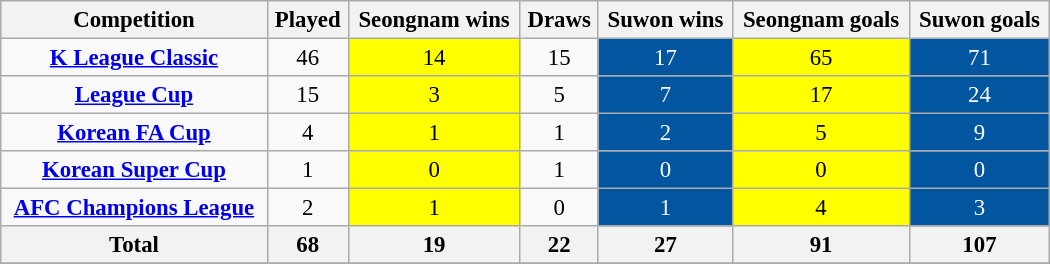<table class="wikitable" width=700px style="font-size: 95%; text-align: center;">
<tr>
<th>Competition</th>
<th>Played</th>
<th>Seongnam wins</th>
<th>Draws</th>
<th>Suwon wins</th>
<th>Seongnam goals</th>
<th>Suwon goals</th>
</tr>
<tr>
<td><strong><a href='#'>K League Classic</a></strong></td>
<td>46</td>
<td style="background:yellow; color:black">14</td>
<td>15</td>
<td style="background:#0256A0; color:white">17</td>
<td style="background:yellow; color:black">65</td>
<td style="background:#0256A0; color:white">71</td>
</tr>
<tr>
<td><strong><a href='#'>League Cup</a></strong></td>
<td>15</td>
<td style="background:yellow; color:black">3</td>
<td>5</td>
<td style="background:#0256A0; color:white">7</td>
<td style="background:yellow; color:black">17</td>
<td style="background:#0256A0; color:white">24</td>
</tr>
<tr>
<td><strong><a href='#'>Korean FA Cup</a></strong></td>
<td>4</td>
<td style="background:yellow; color:black">1</td>
<td>1</td>
<td style="background:#0256A0; color:white">2</td>
<td style="background:yellow; color:black">5</td>
<td style="background:#0256A0; color:white">9</td>
</tr>
<tr>
<td><strong><a href='#'>Korean Super Cup</a></strong></td>
<td>1</td>
<td style="background:yellow; color:black">0</td>
<td>1</td>
<td style="background:#0256A0; color:white">0</td>
<td style="background:yellow; color:black">0</td>
<td style="background:#0256A0; color:white">0</td>
</tr>
<tr>
<td><strong><a href='#'>AFC Champions League</a></strong></td>
<td>2</td>
<td style="background:yellow; color:black">1</td>
<td>0</td>
<td style="background:#0256A0; color:white">1</td>
<td style="background:yellow; color:black">4</td>
<td style="background:#0256A0; color:white">3</td>
</tr>
<tr>
<th>Total</th>
<th>68</th>
<th>19</th>
<th>22</th>
<th>27</th>
<th>91</th>
<th>107</th>
</tr>
<tr>
</tr>
</table>
